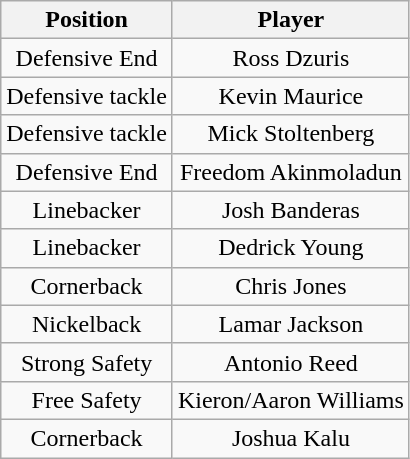<table class="wikitable" style="text-align: center;">
<tr>
<th>Position</th>
<th>Player</th>
</tr>
<tr>
<td>Defensive End</td>
<td>Ross Dzuris</td>
</tr>
<tr>
<td>Defensive tackle</td>
<td>Kevin Maurice</td>
</tr>
<tr>
<td>Defensive tackle</td>
<td>Mick Stoltenberg</td>
</tr>
<tr>
<td>Defensive End</td>
<td>Freedom Akinmoladun</td>
</tr>
<tr>
<td>Linebacker</td>
<td>Josh Banderas</td>
</tr>
<tr>
<td>Linebacker</td>
<td>Dedrick Young</td>
</tr>
<tr>
<td>Cornerback</td>
<td>Chris Jones</td>
</tr>
<tr>
<td>Nickelback</td>
<td>Lamar Jackson</td>
</tr>
<tr>
<td>Strong Safety</td>
<td>Antonio Reed</td>
</tr>
<tr>
<td>Free Safety</td>
<td>Kieron/Aaron Williams</td>
</tr>
<tr>
<td>Cornerback</td>
<td>Joshua Kalu</td>
</tr>
</table>
